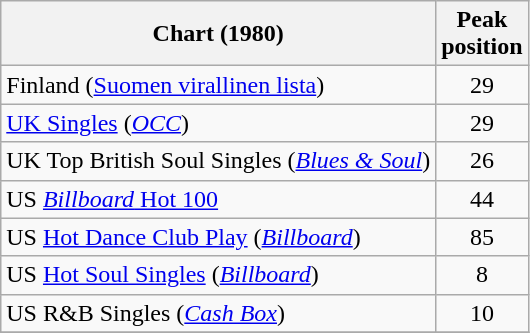<table class="wikitable sortable">
<tr>
<th>Chart (1980)</th>
<th>Peak<br>position</th>
</tr>
<tr>
<td>Finland (<a href='#'>Suomen virallinen lista</a>)</td>
<td align="center">29</td>
</tr>
<tr>
<td><a href='#'>UK Singles</a> (<em><a href='#'>OCC</a></em>)</td>
<td align="center">29</td>
</tr>
<tr>
<td>UK Top British Soul Singles (<em><a href='#'>Blues & Soul</a></em>)</td>
<td align="center">26</td>
</tr>
<tr>
<td>US <a href='#'><em>Billboard</em> Hot 100</a></td>
<td align="center">44</td>
</tr>
<tr>
<td>US <a href='#'>Hot Dance Club Play</a> (<a href='#'><em>Billboard</em></a>)</td>
<td align="center">85</td>
</tr>
<tr>
<td>US <a href='#'>Hot Soul Singles</a> (<a href='#'><em>Billboard</em></a>)</td>
<td align="center">8</td>
</tr>
<tr>
<td>US R&B Singles (<em><a href='#'>Cash Box</a></em>)</td>
<td align="center">10</td>
</tr>
<tr>
</tr>
</table>
